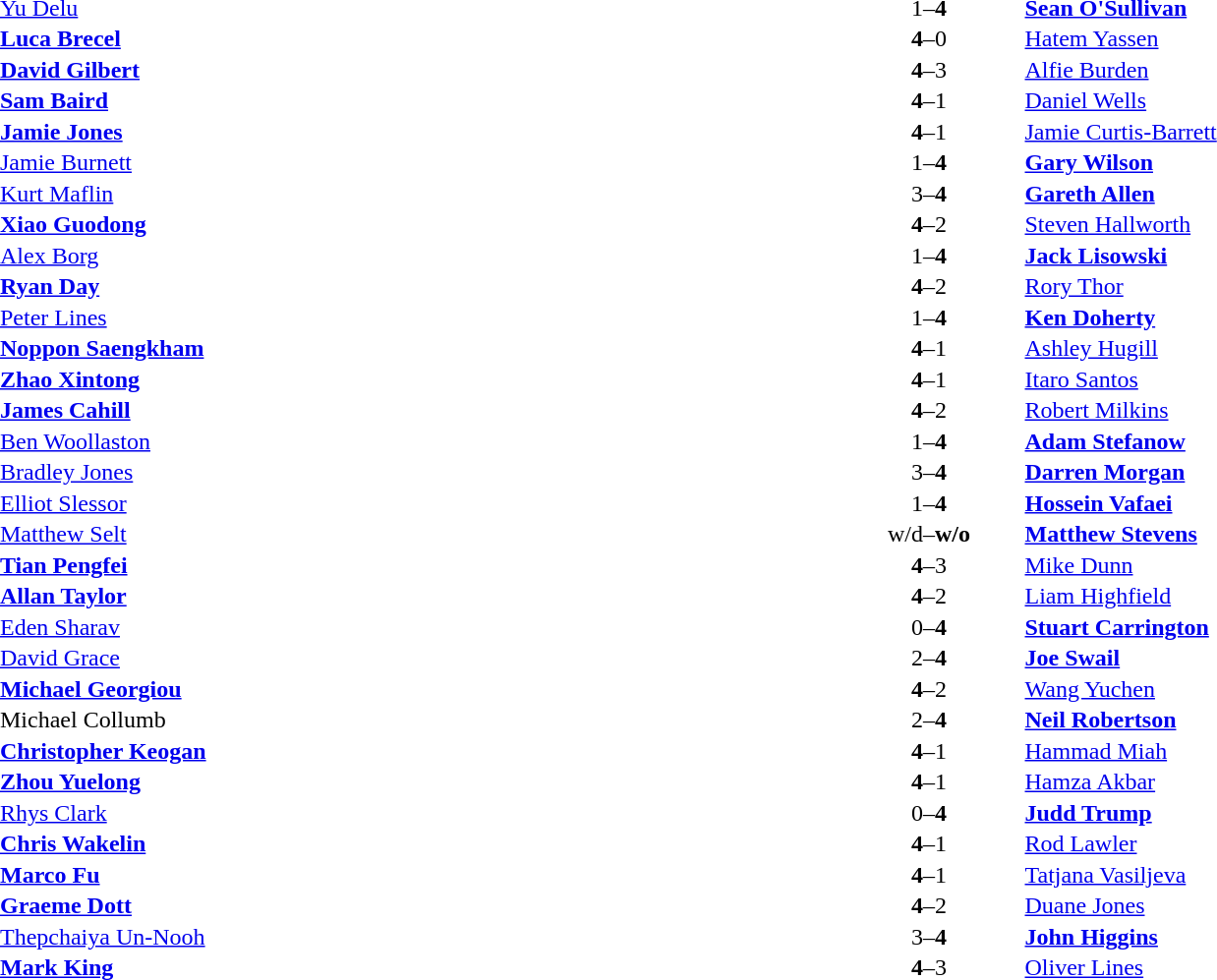<table width="100%" cellspacing="1">
<tr>
<th width=45%></th>
<th width=10%></th>
<th width=45%></th>
</tr>
<tr>
<td> <a href='#'>Yu Delu</a></td>
<td align="center">1–<strong>4</strong></td>
<td> <strong><a href='#'>Sean O'Sullivan</a></strong></td>
</tr>
<tr>
<td> <strong><a href='#'>Luca Brecel</a></strong></td>
<td align="center"><strong>4</strong>–0</td>
<td> <a href='#'>Hatem Yassen</a></td>
</tr>
<tr>
<td> <strong><a href='#'>David Gilbert</a></strong></td>
<td align="center"><strong>4</strong>–3</td>
<td> <a href='#'>Alfie Burden</a></td>
</tr>
<tr>
<td> <strong><a href='#'>Sam Baird</a></strong></td>
<td align="center"><strong>4</strong>–1</td>
<td> <a href='#'>Daniel Wells</a></td>
</tr>
<tr>
<td> <strong><a href='#'>Jamie Jones</a></strong></td>
<td align="center"><strong>4</strong>–1</td>
<td> <a href='#'>Jamie Curtis-Barrett</a></td>
</tr>
<tr>
<td> <a href='#'>Jamie Burnett</a></td>
<td align="center">1–<strong>4</strong></td>
<td> <strong><a href='#'>Gary Wilson</a></strong></td>
</tr>
<tr>
<td> <a href='#'>Kurt Maflin</a></td>
<td align="center">3–<strong>4</strong></td>
<td> <strong><a href='#'>Gareth Allen</a></strong></td>
</tr>
<tr>
<td> <strong><a href='#'>Xiao Guodong</a></strong></td>
<td align="center"><strong>4</strong>–2</td>
<td> <a href='#'>Steven Hallworth</a></td>
</tr>
<tr>
<td> <a href='#'>Alex Borg</a></td>
<td align="center">1–<strong>4</strong></td>
<td> <strong><a href='#'>Jack Lisowski</a></strong></td>
</tr>
<tr>
<td> <strong><a href='#'>Ryan Day</a></strong></td>
<td align="center"><strong>4</strong>–2</td>
<td> <a href='#'>Rory Thor</a></td>
</tr>
<tr>
<td> <a href='#'>Peter Lines</a></td>
<td align="center">1–<strong>4</strong></td>
<td> <strong><a href='#'>Ken Doherty</a></strong></td>
</tr>
<tr>
<td> <strong><a href='#'>Noppon Saengkham</a></strong></td>
<td align="center"><strong>4</strong>–1</td>
<td> <a href='#'>Ashley Hugill</a></td>
</tr>
<tr>
<td> <strong><a href='#'>Zhao Xintong</a></strong></td>
<td align="center"><strong>4</strong>–1</td>
<td> <a href='#'>Itaro Santos</a></td>
</tr>
<tr>
<td> <strong><a href='#'>James Cahill</a></strong></td>
<td align="center"><strong>4</strong>–2</td>
<td> <a href='#'>Robert Milkins</a></td>
</tr>
<tr>
<td> <a href='#'>Ben Woollaston</a></td>
<td align="center">1–<strong>4</strong></td>
<td> <strong><a href='#'>Adam Stefanow</a></strong></td>
</tr>
<tr>
<td> <a href='#'>Bradley Jones</a></td>
<td align="center">3–<strong>4</strong></td>
<td> <strong><a href='#'>Darren Morgan</a></strong></td>
</tr>
<tr>
<td> <a href='#'>Elliot Slessor</a></td>
<td align="center">1–<strong>4</strong></td>
<td> <strong><a href='#'>Hossein Vafaei</a></strong></td>
</tr>
<tr>
<td> <a href='#'>Matthew Selt</a></td>
<td align="center">w/d–<strong>w/o</strong></td>
<td> <strong><a href='#'>Matthew Stevens</a></strong></td>
</tr>
<tr>
<td> <strong><a href='#'>Tian Pengfei</a></strong></td>
<td align="center"><strong>4</strong>–3</td>
<td> <a href='#'>Mike Dunn</a></td>
</tr>
<tr>
<td> <strong><a href='#'>Allan Taylor</a></strong></td>
<td align="center"><strong>4</strong>–2</td>
<td> <a href='#'>Liam Highfield</a></td>
</tr>
<tr>
<td> <a href='#'>Eden Sharav</a></td>
<td align="center">0–<strong>4</strong></td>
<td> <strong><a href='#'>Stuart Carrington</a></strong></td>
</tr>
<tr>
<td> <a href='#'>David Grace</a></td>
<td align="center">2–<strong>4</strong></td>
<td> <strong><a href='#'>Joe Swail</a></strong></td>
</tr>
<tr>
<td> <strong><a href='#'>Michael Georgiou</a></strong></td>
<td align="center"><strong>4</strong>–2</td>
<td> <a href='#'>Wang Yuchen</a></td>
</tr>
<tr>
<td> Michael Collumb</td>
<td align="center">2–<strong>4</strong></td>
<td> <strong><a href='#'>Neil Robertson</a></strong></td>
</tr>
<tr>
<td> <strong><a href='#'>Christopher Keogan</a></strong></td>
<td align="center"><strong>4</strong>–1</td>
<td> <a href='#'>Hammad Miah</a></td>
</tr>
<tr>
<td> <strong><a href='#'>Zhou Yuelong</a></strong></td>
<td align="center"><strong>4</strong>–1</td>
<td> <a href='#'>Hamza Akbar</a></td>
</tr>
<tr>
<td> <a href='#'>Rhys Clark</a></td>
<td align="center">0–<strong>4</strong></td>
<td> <strong><a href='#'>Judd Trump</a></strong></td>
</tr>
<tr>
<td> <strong><a href='#'>Chris Wakelin</a></strong></td>
<td align="center"><strong>4</strong>–1</td>
<td> <a href='#'>Rod Lawler</a></td>
</tr>
<tr>
<td> <strong><a href='#'>Marco Fu</a></strong></td>
<td align="center"><strong>4</strong>–1</td>
<td> <a href='#'>Tatjana Vasiljeva</a></td>
</tr>
<tr>
<td> <strong><a href='#'>Graeme Dott</a></strong></td>
<td align="center"><strong>4</strong>–2</td>
<td> <a href='#'>Duane Jones</a></td>
</tr>
<tr>
<td> <a href='#'>Thepchaiya Un-Nooh</a></td>
<td align="center">3–<strong>4</strong></td>
<td> <strong><a href='#'>John Higgins</a></strong></td>
</tr>
<tr>
<td> <strong><a href='#'>Mark King</a></strong></td>
<td align="center"><strong>4</strong>–3</td>
<td> <a href='#'>Oliver Lines</a></td>
</tr>
</table>
